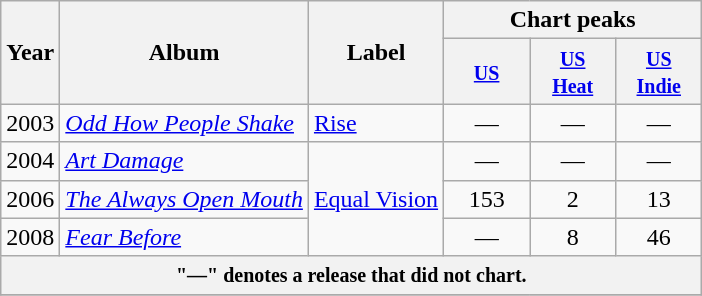<table class="wikitable">
<tr>
<th rowspan="2">Year</th>
<th rowspan="2">Album</th>
<th rowspan="2">Label</th>
<th colspan="3">Chart peaks</th>
</tr>
<tr>
<th width="50"><small><a href='#'>US</a><br></small></th>
<th width="50"><small><a href='#'>US<br>Heat</a><br></small></th>
<th width="50"><small><a href='#'>US<br>Indie</a><br></small></th>
</tr>
<tr>
<td>2003</td>
<td><em><a href='#'>Odd How People Shake</a></em></td>
<td><a href='#'>Rise</a></td>
<td align="center">—</td>
<td align="center">—</td>
<td align="center">—</td>
</tr>
<tr>
<td>2004</td>
<td><em><a href='#'>Art Damage</a></em></td>
<td rowspan="3"><a href='#'>Equal Vision</a></td>
<td align="center">—</td>
<td align="center">—</td>
<td align="center">—</td>
</tr>
<tr>
<td>2006</td>
<td><em><a href='#'>The Always Open Mouth</a></em></td>
<td align="center">153</td>
<td align="center">2</td>
<td align="center">13</td>
</tr>
<tr>
<td>2008</td>
<td><em><a href='#'>Fear Before</a></em></td>
<td align="center">—</td>
<td align="center">8</td>
<td align="center">46</td>
</tr>
<tr>
<th colspan="10"><small>"—" denotes a release that did not chart.</small></th>
</tr>
<tr>
</tr>
</table>
